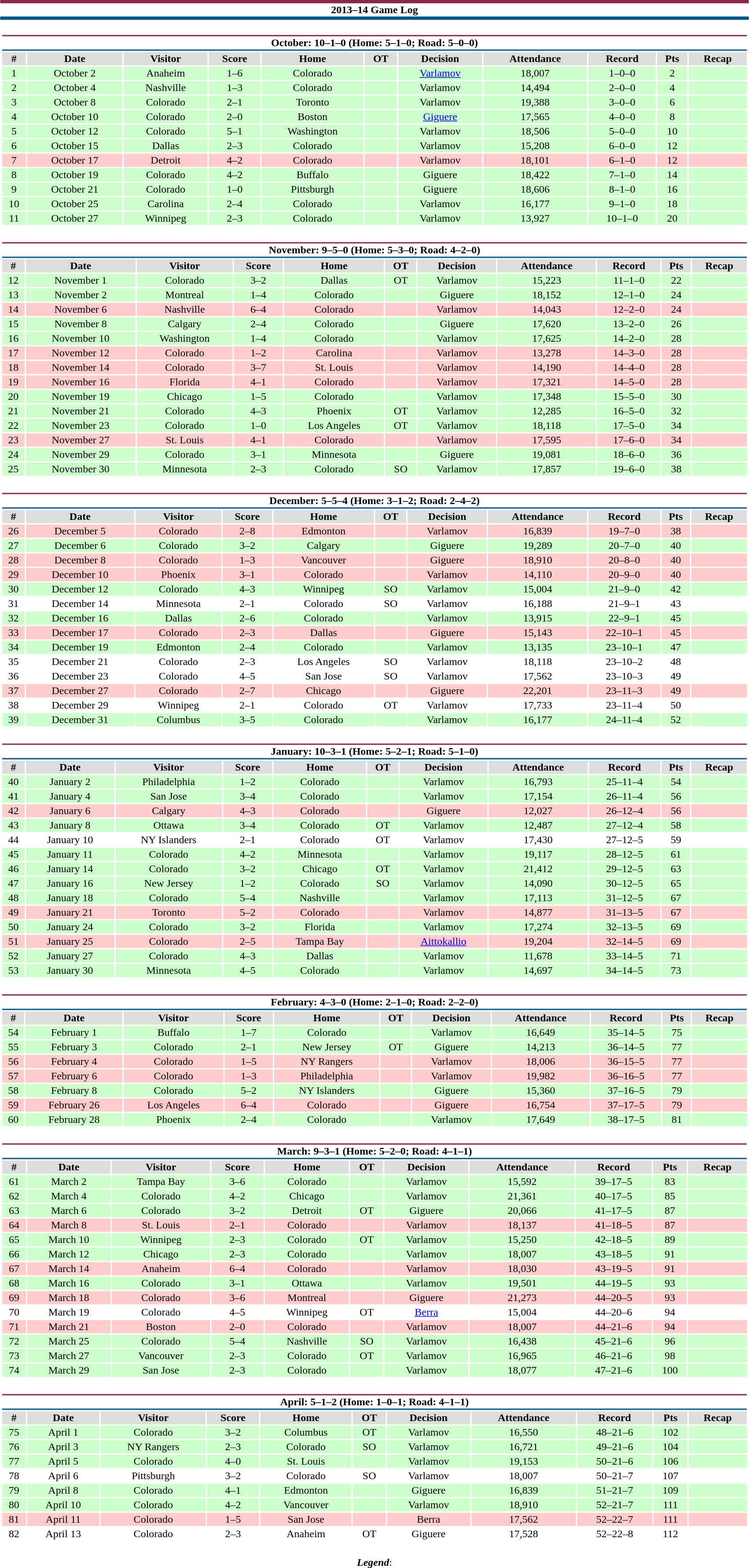<table class="toccolours"  style="width:90%; clear:both; margin:1.5em auto; text-align:center;">
<tr>
<th colspan="11" style="background:#fff; border-top:#8B2942 5px solid; border-bottom:#01548A 5px solid;">2013–14 Game Log</th>
</tr>
<tr>
<td colspan=11><br><table class="toccolours collapsible collapsed" style="width:100%;">
<tr>
<th colspan="11" style="background:#fff; border-top:#8B2942 2px solid; border-bottom:#01548A 2px solid;">October: 10–1–0 (Home: 5–1–0; Road: 5–0–0)</th>
</tr>
<tr style="text-align:center; background:#ddd;">
<th>#</th>
<th>Date</th>
<th>Visitor</th>
<th>Score</th>
<th>Home</th>
<th>OT</th>
<th>Decision</th>
<th>Attendance</th>
<th>Record</th>
<th>Pts</th>
<th>Recap</th>
</tr>
<tr style="text-align:center; background:#cfc;">
<td>1</td>
<td>October 2</td>
<td>Anaheim</td>
<td>1–6</td>
<td>Colorado</td>
<td></td>
<td><a href='#'>Varlamov</a></td>
<td>18,007</td>
<td>1–0–0</td>
<td>2</td>
<td></td>
</tr>
<tr style="text-align:center; background:#cfc;">
<td>2</td>
<td>October 4</td>
<td>Nashville</td>
<td>1–3</td>
<td>Colorado</td>
<td></td>
<td>Varlamov</td>
<td>14,494</td>
<td>2–0–0</td>
<td>4</td>
<td></td>
</tr>
<tr style="text-align:center; background:#cfc;">
<td>3</td>
<td>October 8</td>
<td>Colorado</td>
<td>2–1</td>
<td>Toronto</td>
<td></td>
<td>Varlamov</td>
<td>19,388</td>
<td>3–0–0</td>
<td>6</td>
<td></td>
</tr>
<tr style="text-align:center; background:#cfc;">
<td>4</td>
<td>October 10</td>
<td>Colorado</td>
<td>2–0</td>
<td>Boston</td>
<td></td>
<td><a href='#'>Giguere</a></td>
<td>17,565</td>
<td>4–0–0</td>
<td>8</td>
<td></td>
</tr>
<tr style="text-align:center; background:#cfc;">
<td>5</td>
<td>October 12</td>
<td>Colorado</td>
<td>5–1</td>
<td>Washington</td>
<td></td>
<td>Varlamov</td>
<td>18,506</td>
<td>5–0–0</td>
<td>10</td>
<td></td>
</tr>
<tr style="text-align:center; background:#cfc;">
<td>6</td>
<td>October 15</td>
<td>Dallas</td>
<td>2–3</td>
<td>Colorado</td>
<td></td>
<td>Varlamov</td>
<td>15,208</td>
<td>6–0–0</td>
<td>12</td>
<td></td>
</tr>
<tr style="text-align:center; background:#fcc;">
<td>7</td>
<td>October 17</td>
<td>Detroit</td>
<td>4–2</td>
<td>Colorado</td>
<td></td>
<td>Varlamov</td>
<td>18,101</td>
<td>6–1–0</td>
<td>12</td>
<td></td>
</tr>
<tr style="text-align:center; background:#cfc;">
<td>8</td>
<td>October 19</td>
<td>Colorado</td>
<td>4–2</td>
<td>Buffalo</td>
<td></td>
<td>Giguere</td>
<td>18,422</td>
<td>7–1–0</td>
<td>14</td>
<td></td>
</tr>
<tr style="text-align:center; background:#cfc;">
<td>9</td>
<td>October 21</td>
<td>Colorado</td>
<td>1–0</td>
<td>Pittsburgh</td>
<td></td>
<td>Giguere</td>
<td>18,606</td>
<td>8–1–0</td>
<td>16</td>
<td></td>
</tr>
<tr style="text-align:center; background:#cfc;">
<td>10</td>
<td>October 25</td>
<td>Carolina</td>
<td>2–4</td>
<td>Colorado</td>
<td></td>
<td>Varlamov</td>
<td>16,177</td>
<td>9–1–0</td>
<td>18</td>
<td></td>
</tr>
<tr style="text-align:center; background:#cfc;">
<td>11</td>
<td>October 27</td>
<td>Winnipeg</td>
<td>2–3</td>
<td>Colorado</td>
<td></td>
<td>Varlamov</td>
<td>13,927</td>
<td>10–1–0</td>
<td>20</td>
<td></td>
</tr>
</table>
</td>
</tr>
<tr>
<td colspan=11><br><table class="toccolours collapsible collapsed" style="width:100%;">
<tr>
<th colspan="11" style="background:#fff; border-top:#8B2942 2px solid; border-bottom:#01548A 2px solid;">November: 9–5–0 (Home: 5–3–0; Road: 4–2–0)</th>
</tr>
<tr style="text-align:center; background:#ddd;">
<th>#</th>
<th>Date</th>
<th>Visitor</th>
<th>Score</th>
<th>Home</th>
<th>OT</th>
<th>Decision</th>
<th>Attendance</th>
<th>Record</th>
<th>Pts</th>
<th>Recap</th>
</tr>
<tr style="text-align:center; background:#cfc;">
<td>12</td>
<td>November 1</td>
<td>Colorado</td>
<td>3–2</td>
<td>Dallas</td>
<td>OT</td>
<td>Varlamov</td>
<td>15,223</td>
<td>11–1–0</td>
<td>22</td>
<td></td>
</tr>
<tr style="text-align:center; background:#cfc;">
<td>13</td>
<td>November 2</td>
<td>Montreal</td>
<td>1–4</td>
<td>Colorado</td>
<td></td>
<td>Giguere</td>
<td>18,152</td>
<td>12–1–0</td>
<td>24</td>
<td></td>
</tr>
<tr style="text-align:center; background:#fcc;">
<td>14</td>
<td>November 6</td>
<td>Nashville</td>
<td>6–4</td>
<td>Colorado</td>
<td></td>
<td>Varlamov</td>
<td>14,043</td>
<td>12–2–0</td>
<td>24</td>
<td></td>
</tr>
<tr style="text-align:center; background:#cfc;">
<td>15</td>
<td>November 8</td>
<td>Calgary</td>
<td>2–4</td>
<td>Colorado</td>
<td></td>
<td>Giguere</td>
<td>17,620</td>
<td>13–2–0</td>
<td>26</td>
<td></td>
</tr>
<tr style="text-align:center; background:#cfc;">
<td>16</td>
<td>November 10</td>
<td>Washington</td>
<td>1–4</td>
<td>Colorado</td>
<td></td>
<td>Varlamov</td>
<td>17,625</td>
<td>14–2–0</td>
<td>28</td>
<td></td>
</tr>
<tr style="text-align:center; background:#fcc;">
<td>17</td>
<td>November 12</td>
<td>Colorado</td>
<td>1–2</td>
<td>Carolina</td>
<td></td>
<td>Varlamov</td>
<td>13,278</td>
<td>14–3–0</td>
<td>28</td>
<td></td>
</tr>
<tr style="text-align:center; background:#fcc;">
<td>18</td>
<td>November 14</td>
<td>Colorado</td>
<td>3–7</td>
<td>St. Louis</td>
<td></td>
<td>Varlamov</td>
<td>14,190</td>
<td>14–4–0</td>
<td>28</td>
<td></td>
</tr>
<tr style="text-align:center; background:#fcc;">
<td>19</td>
<td>November 16</td>
<td>Florida</td>
<td>4–1</td>
<td>Colorado</td>
<td></td>
<td>Varlamov</td>
<td>17,321</td>
<td>14–5–0</td>
<td>28</td>
<td></td>
</tr>
<tr style="text-align:center; background:#cfc;">
<td>20</td>
<td>November 19</td>
<td>Chicago</td>
<td>1–5</td>
<td>Colorado</td>
<td></td>
<td>Varlamov</td>
<td>17,348</td>
<td>15–5–0</td>
<td>30</td>
<td></td>
</tr>
<tr style="text-align:center; background:#cfc;">
<td>21</td>
<td>November 21</td>
<td>Colorado</td>
<td>4–3</td>
<td>Phoenix</td>
<td>OT</td>
<td>Varlamov</td>
<td>12,285</td>
<td>16–5–0</td>
<td>32</td>
<td></td>
</tr>
<tr style="text-align:center; background:#cfc;">
<td>22</td>
<td>November 23</td>
<td>Colorado</td>
<td>1–0</td>
<td>Los Angeles</td>
<td>OT</td>
<td>Varlamov</td>
<td>18,118</td>
<td>17–5–0</td>
<td>34</td>
<td></td>
</tr>
<tr style="text-align:center; background:#fcc;">
<td>23</td>
<td>November 27</td>
<td>St. Louis</td>
<td>4–1</td>
<td>Colorado</td>
<td></td>
<td>Varlamov</td>
<td>17,595</td>
<td>17–6–0</td>
<td>34</td>
<td></td>
</tr>
<tr style="text-align:center; background:#cfc;">
<td>24</td>
<td>November 29</td>
<td>Colorado</td>
<td>3–1</td>
<td>Minnesota</td>
<td></td>
<td>Giguere</td>
<td>19,081</td>
<td>18–6–0</td>
<td>36</td>
<td></td>
</tr>
<tr style="text-align:center; background:#cfc;">
<td>25</td>
<td>November 30</td>
<td>Minnesota</td>
<td>2–3</td>
<td>Colorado</td>
<td>SO</td>
<td>Varlamov</td>
<td>17,857</td>
<td>19–6–0</td>
<td>38</td>
<td></td>
</tr>
</table>
</td>
</tr>
<tr>
<td colspan=11><br><table class="toccolours collapsible collapsed" style="width:100%;">
<tr>
<th colspan="11" style="background:#fff; border-top:#8B2942 2px solid; border-bottom:#01548A 2px solid;">December: 5–5–4 (Home: 3–1–2; Road: 2–4–2)</th>
</tr>
<tr style="text-align:center; background:#ddd;">
<th>#</th>
<th>Date</th>
<th>Visitor</th>
<th>Score</th>
<th>Home</th>
<th>OT</th>
<th>Decision</th>
<th>Attendance</th>
<th>Record</th>
<th>Pts</th>
<th>Recap</th>
</tr>
<tr style="text-align:center; background:#fcc;">
<td>26</td>
<td>December 5</td>
<td>Colorado</td>
<td>2–8</td>
<td>Edmonton</td>
<td></td>
<td>Varlamov</td>
<td>16,839</td>
<td>19–7–0</td>
<td>38</td>
<td></td>
</tr>
<tr style="text-align:center; background:#cfc;">
<td>27</td>
<td>December 6</td>
<td>Colorado</td>
<td>3–2</td>
<td>Calgary</td>
<td></td>
<td>Giguere</td>
<td>19,289</td>
<td>20–7–0</td>
<td>40</td>
<td></td>
</tr>
<tr style="text-align:center; background:#fcc;">
<td>28</td>
<td>December 8</td>
<td>Colorado</td>
<td>1–3</td>
<td>Vancouver</td>
<td></td>
<td>Giguere</td>
<td>18,910</td>
<td>20–8–0</td>
<td>40</td>
<td></td>
</tr>
<tr style="text-align:center; background:#fcc;">
<td>29</td>
<td>December 10</td>
<td>Phoenix</td>
<td>3–1</td>
<td>Colorado</td>
<td></td>
<td>Varlamov</td>
<td>14,110</td>
<td>20–9–0</td>
<td>40</td>
<td></td>
</tr>
<tr style="text-align:center; background:#cfc;">
<td>30</td>
<td>December 12</td>
<td>Colorado</td>
<td>4–3</td>
<td>Winnipeg</td>
<td>SO</td>
<td>Varlamov</td>
<td>15,004</td>
<td>21–9–0</td>
<td>42</td>
<td></td>
</tr>
<tr style="text-align:center; background:#fff;">
<td>31</td>
<td>December 14</td>
<td>Minnesota</td>
<td>2–1</td>
<td>Colorado</td>
<td>SO</td>
<td>Varlamov</td>
<td>16,188</td>
<td>21–9–1</td>
<td>43</td>
<td></td>
</tr>
<tr style="text-align:center; background:#cfc;">
<td>32</td>
<td>December 16</td>
<td>Dallas</td>
<td>2–6</td>
<td>Colorado</td>
<td></td>
<td>Varlamov</td>
<td>13,915</td>
<td>22–9–1</td>
<td>45</td>
<td></td>
</tr>
<tr style="text-align:center; background:#fcc;">
<td>33</td>
<td>December 17</td>
<td>Colorado</td>
<td>2–3</td>
<td>Dallas</td>
<td></td>
<td>Giguere</td>
<td>15,143</td>
<td>22–10–1</td>
<td>45</td>
<td></td>
</tr>
<tr style="text-align:center; background:#cfc;">
<td>34</td>
<td>December 19</td>
<td>Edmonton</td>
<td>2–4</td>
<td>Colorado</td>
<td></td>
<td>Varlamov</td>
<td>13,135</td>
<td>23–10–1</td>
<td>47</td>
<td></td>
</tr>
<tr style="text-align:center; background:#fff;">
<td>35</td>
<td>December 21</td>
<td>Colorado</td>
<td>2–3</td>
<td>Los Angeles</td>
<td>SO</td>
<td>Varlamov</td>
<td>18,118</td>
<td>23–10–2</td>
<td>48</td>
<td></td>
</tr>
<tr style="text-align:center; background:#fff;">
<td>36</td>
<td>December 23</td>
<td>Colorado</td>
<td>4–5</td>
<td>San Jose</td>
<td>SO</td>
<td>Varlamov</td>
<td>17,562</td>
<td>23–10–3</td>
<td>49</td>
<td></td>
</tr>
<tr style="text-align:center; background:#fcc;">
<td>37</td>
<td>December 27</td>
<td>Colorado</td>
<td>2–7</td>
<td>Chicago</td>
<td></td>
<td>Giguere</td>
<td>22,201</td>
<td>23–11–3</td>
<td>49</td>
<td></td>
</tr>
<tr style="text-align:center; background:#fff;">
<td>38</td>
<td>December 29</td>
<td>Winnipeg</td>
<td>2–1</td>
<td>Colorado</td>
<td>OT</td>
<td>Varlamov</td>
<td>17,733</td>
<td>23–11–4</td>
<td>50</td>
<td></td>
</tr>
<tr style="text-align:center; background:#cfc;">
<td>39</td>
<td>December 31</td>
<td>Columbus</td>
<td>3–5</td>
<td>Colorado</td>
<td></td>
<td>Varlamov</td>
<td>16,177</td>
<td>24–11–4</td>
<td>52</td>
<td></td>
</tr>
</table>
</td>
</tr>
<tr>
<td colspan=11><br><table class="toccolours collapsible collapsed" style="width:100%;">
<tr>
<th colspan="11" style="background:#fff; border-top:#8B2942 2px solid; border-bottom:#01548A 2px solid;">January: 10–3–1 (Home: 5–2–1; Road: 5–1–0)</th>
</tr>
<tr style="text-align:center; background:#ddd;">
<th>#</th>
<th>Date</th>
<th>Visitor</th>
<th>Score</th>
<th>Home</th>
<th>OT</th>
<th>Decision</th>
<th>Attendance</th>
<th>Record</th>
<th>Pts</th>
<th>Recap</th>
</tr>
<tr style="text-align:center; background:#cfc;">
<td>40</td>
<td>January 2</td>
<td>Philadelphia</td>
<td>1–2</td>
<td>Colorado</td>
<td></td>
<td>Varlamov</td>
<td>16,793</td>
<td>25–11–4</td>
<td>54</td>
<td></td>
</tr>
<tr style="text-align:center; background:#cfc;">
<td>41</td>
<td>January 4</td>
<td>San Jose</td>
<td>3–4</td>
<td>Colorado</td>
<td></td>
<td>Varlamov</td>
<td>17,154</td>
<td>26–11–4</td>
<td>56</td>
<td></td>
</tr>
<tr style="text-align:center; background:#fcc;">
<td>42</td>
<td>January 6</td>
<td>Calgary</td>
<td>4–3</td>
<td>Colorado</td>
<td></td>
<td>Giguere</td>
<td>12,027</td>
<td>26–12–4</td>
<td>56</td>
<td></td>
</tr>
<tr style="text-align:center; background:#cfc;">
<td>43</td>
<td>January 8</td>
<td>Ottawa</td>
<td>3–4</td>
<td>Colorado</td>
<td>OT</td>
<td>Varlamov</td>
<td>12,487</td>
<td>27–12–4</td>
<td>58</td>
<td></td>
</tr>
<tr style="text-align:center; background:#fff;">
<td>44</td>
<td>January 10</td>
<td>NY Islanders</td>
<td>2–1</td>
<td>Colorado</td>
<td>OT</td>
<td>Varlamov</td>
<td>17,430</td>
<td>27–12–5</td>
<td>59</td>
<td></td>
</tr>
<tr style="text-align:center; background:#cfc;">
<td>45</td>
<td>January 11</td>
<td>Colorado</td>
<td>4–2</td>
<td>Minnesota</td>
<td></td>
<td>Varlamov</td>
<td>19,117</td>
<td>28–12–5</td>
<td>61</td>
<td></td>
</tr>
<tr style="text-align:center; background:#cfc;">
<td>46</td>
<td>January 14</td>
<td>Colorado</td>
<td>3–2</td>
<td>Chicago</td>
<td>OT</td>
<td>Varlamov</td>
<td>21,412</td>
<td>29–12–5</td>
<td>63</td>
<td></td>
</tr>
<tr style="text-align:center; background:#cfc;">
<td>47</td>
<td>January 16</td>
<td>New Jersey</td>
<td>1–2</td>
<td>Colorado</td>
<td>SO</td>
<td>Varlamov</td>
<td>14,090</td>
<td>30–12–5</td>
<td>65</td>
<td></td>
</tr>
<tr style="text-align:center; background:#cfc;">
<td>48</td>
<td>January 18</td>
<td>Colorado</td>
<td>5–4</td>
<td>Nashville</td>
<td></td>
<td>Varlamov</td>
<td>17,113</td>
<td>31–12–5</td>
<td>67</td>
<td></td>
</tr>
<tr style="text-align:center; background:#fcc;">
<td>49</td>
<td>January 21</td>
<td>Toronto</td>
<td>5–2</td>
<td>Colorado</td>
<td></td>
<td>Varlamov</td>
<td>14,877</td>
<td>31–13–5</td>
<td>67</td>
<td></td>
</tr>
<tr style="text-align:center;  background:#cfc;">
<td>50</td>
<td>January 24</td>
<td>Colorado</td>
<td>3–2</td>
<td>Florida</td>
<td></td>
<td>Varlamov</td>
<td>17,274</td>
<td>32–13–5</td>
<td>69</td>
<td></td>
</tr>
<tr style="text-align:center; background:#fcc;">
<td>51</td>
<td>January 25</td>
<td>Colorado</td>
<td>2–5</td>
<td>Tampa Bay</td>
<td></td>
<td><a href='#'>Aittokallio</a></td>
<td>19,204</td>
<td>32–14–5</td>
<td>69</td>
<td></td>
</tr>
<tr style="text-align:center;  background:#cfc;">
<td>52</td>
<td>January 27</td>
<td>Colorado</td>
<td>4–3</td>
<td>Dallas</td>
<td></td>
<td>Varlamov</td>
<td>11,678</td>
<td>33–14–5</td>
<td>71</td>
<td></td>
</tr>
<tr style="text-align:center;  background:#cfc;">
<td>53</td>
<td>January 30</td>
<td>Minnesota</td>
<td>4–5</td>
<td>Colorado</td>
<td></td>
<td>Varlamov</td>
<td>14,697</td>
<td>34–14–5</td>
<td>73</td>
<td></td>
</tr>
</table>
</td>
</tr>
<tr>
<td colspan=11><br><table class="toccolours collapsible collapsed" style="width:100%;">
<tr>
<th colspan="11" style="background:#fff; border-top:#8B2942 2px solid; border-bottom:#01548A 2px solid;">February: 4–3–0 (Home: 2–1–0; Road: 2–2–0)</th>
</tr>
<tr style="text-align:center; background:#ddd;">
<th>#</th>
<th>Date</th>
<th>Visitor</th>
<th>Score</th>
<th>Home</th>
<th>OT</th>
<th>Decision</th>
<th>Attendance</th>
<th>Record</th>
<th>Pts</th>
<th>Recap</th>
</tr>
<tr style="text-align:center; background:#cfc;">
<td>54</td>
<td>February 1</td>
<td>Buffalo</td>
<td>1–7</td>
<td>Colorado</td>
<td></td>
<td>Varlamov</td>
<td>16,649</td>
<td>35–14–5</td>
<td>75</td>
<td></td>
</tr>
<tr style="text-align:center; background:#cfc;">
<td>55</td>
<td>February 3</td>
<td>Colorado</td>
<td>2–1</td>
<td>New Jersey</td>
<td>OT</td>
<td>Giguere</td>
<td>14,213</td>
<td>36–14–5</td>
<td>77</td>
<td></td>
</tr>
<tr style="text-align:center; background:#fcc;">
<td>56</td>
<td>February 4</td>
<td>Colorado</td>
<td>1–5</td>
<td>NY Rangers</td>
<td></td>
<td>Varlamov</td>
<td>18,006</td>
<td>36–15–5</td>
<td>77</td>
<td></td>
</tr>
<tr style="text-align:center; background:#fcc;">
<td>57</td>
<td>February 6</td>
<td>Colorado</td>
<td>1–3</td>
<td>Philadelphia</td>
<td></td>
<td>Varlamov</td>
<td>19,982</td>
<td>36–16–5</td>
<td>77</td>
<td></td>
</tr>
<tr style="text-align:center; background:#cfc;">
<td>58</td>
<td>February 8</td>
<td>Colorado</td>
<td>5–2</td>
<td>NY Islanders</td>
<td></td>
<td>Giguere</td>
<td>15,360</td>
<td>37–16–5</td>
<td>79</td>
<td></td>
</tr>
<tr style="text-align:center; background:#fcc;">
<td>59</td>
<td>February 26</td>
<td>Los Angeles</td>
<td>6–4</td>
<td>Colorado</td>
<td></td>
<td>Giguere</td>
<td>16,754</td>
<td>37–17–5</td>
<td>79</td>
<td></td>
</tr>
<tr style="text-align:center; background:#cfc;">
<td>60</td>
<td>February 28</td>
<td>Phoenix</td>
<td>2–4</td>
<td>Colorado</td>
<td></td>
<td>Varlamov</td>
<td>17,649</td>
<td>38–17–5</td>
<td>81</td>
<td></td>
</tr>
</table>
</td>
</tr>
<tr>
<td colspan=11><br><table class="toccolours collapsible collapsed " style="width:100%;">
<tr>
<th colspan="11" style="background:#fff; border-top:#8B2942 2px solid; border-bottom:#01548A 2px solid;">March: 9–3–1 (Home: 5–2–0; Road: 4–1–1)</th>
</tr>
<tr style="text-align:center; background:#ddd;">
<th>#</th>
<th>Date</th>
<th>Visitor</th>
<th>Score</th>
<th>Home</th>
<th>OT</th>
<th>Decision</th>
<th>Attendance</th>
<th>Record</th>
<th>Pts</th>
<th>Recap</th>
</tr>
<tr style="text-align:center; background:#cfc;">
<td>61</td>
<td>March 2</td>
<td>Tampa Bay</td>
<td>3–6</td>
<td>Colorado</td>
<td></td>
<td>Varlamov</td>
<td>15,592</td>
<td>39–17–5</td>
<td>83</td>
<td></td>
</tr>
<tr style="text-align:center; background:#cfc;">
<td>62</td>
<td>March 4</td>
<td>Colorado</td>
<td>4–2</td>
<td>Chicago</td>
<td></td>
<td>Varlamov</td>
<td>21,361</td>
<td>40–17–5</td>
<td>85</td>
<td></td>
</tr>
<tr style="text-align:center; background:#cfc;">
<td>63</td>
<td>March 6</td>
<td>Colorado</td>
<td>3–2</td>
<td>Detroit</td>
<td>OT</td>
<td>Giguere</td>
<td>20,066</td>
<td>41–17–5</td>
<td>87</td>
<td></td>
</tr>
<tr style="text-align:center; background:#fcc;">
<td>64</td>
<td>March 8</td>
<td>St. Louis</td>
<td>2–1</td>
<td>Colorado</td>
<td></td>
<td>Varlamov</td>
<td>18,137</td>
<td>41–18–5</td>
<td>87</td>
<td></td>
</tr>
<tr style="text-align:center; background:#cfc;">
<td>65</td>
<td>March 10</td>
<td>Winnipeg</td>
<td>2–3</td>
<td>Colorado</td>
<td>OT</td>
<td>Varlamov</td>
<td>15,250</td>
<td>42–18–5</td>
<td>89</td>
<td></td>
</tr>
<tr style="text-align:center; background:#cfc;">
<td>66</td>
<td>March 12</td>
<td>Chicago</td>
<td>2–3</td>
<td>Colorado</td>
<td></td>
<td>Varlamov</td>
<td>18,007</td>
<td>43–18–5</td>
<td>91</td>
<td></td>
</tr>
<tr style="text-align:center; background:#fcc;">
<td>67</td>
<td>March 14</td>
<td>Anaheim</td>
<td>6–4</td>
<td>Colorado</td>
<td></td>
<td>Varlamov</td>
<td>18,030</td>
<td>43–19–5</td>
<td>91</td>
<td></td>
</tr>
<tr style="text-align:center; background:#cfc;">
<td>68</td>
<td>March 16</td>
<td>Colorado</td>
<td>3–1</td>
<td>Ottawa</td>
<td></td>
<td>Varlamov</td>
<td>19,501</td>
<td>44–19–5</td>
<td>93</td>
<td></td>
</tr>
<tr style="text-align:center; background:#fcc;">
<td>69</td>
<td>March 18</td>
<td>Colorado</td>
<td>3–6</td>
<td>Montreal</td>
<td></td>
<td>Giguere</td>
<td>21,273</td>
<td>44–20–5</td>
<td>93</td>
<td></td>
</tr>
<tr style="text-align:center; background:#fff;">
<td>70</td>
<td>March 19</td>
<td>Colorado</td>
<td>4–5</td>
<td>Winnipeg</td>
<td>OT</td>
<td><a href='#'>Berra</a></td>
<td>15,004</td>
<td>44–20–6</td>
<td>94</td>
<td></td>
</tr>
<tr style="text-align:center; background:#fcc;">
<td>71</td>
<td>March 21</td>
<td>Boston</td>
<td>2–0</td>
<td>Colorado</td>
<td></td>
<td>Varlamov</td>
<td>18,007</td>
<td>44–21–6</td>
<td>94</td>
<td></td>
</tr>
<tr style="text-align:center; background:#cfc;">
<td>72</td>
<td>March 25</td>
<td>Colorado</td>
<td>5–4</td>
<td>Nashville</td>
<td>SO</td>
<td>Varlamov</td>
<td>16,438</td>
<td>45–21–6</td>
<td>96</td>
<td></td>
</tr>
<tr style="text-align:center; background:#cfc;">
<td>73</td>
<td>March 27</td>
<td>Vancouver</td>
<td>2–3</td>
<td>Colorado</td>
<td>OT</td>
<td>Varlamov</td>
<td>16,965</td>
<td>46–21–6</td>
<td>98</td>
<td></td>
</tr>
<tr style="text-align:center; background:#cfc;">
<td>74</td>
<td>March 29</td>
<td>San Jose</td>
<td>2–3</td>
<td>Colorado</td>
<td></td>
<td>Varlamov</td>
<td>18,077</td>
<td>47–21–6</td>
<td>100</td>
<td></td>
</tr>
</table>
</td>
</tr>
<tr>
<td colspan=11><br><table class="toccolours collapsible collapsed" style="width:100%;">
<tr>
<th colspan="11" style="background:#fff; border-top:#8B2942 2px solid; border-bottom:#01548A 2px solid;">April: 5–1–2 (Home: 1–0–1; Road: 4–1–1)</th>
</tr>
<tr style="text-align:center; background:#ddd;">
<th>#</th>
<th>Date</th>
<th>Visitor</th>
<th>Score</th>
<th>Home</th>
<th>OT</th>
<th>Decision</th>
<th>Attendance</th>
<th>Record</th>
<th>Pts</th>
<th>Recap</th>
</tr>
<tr style="text-align:center; background:#cfc;">
<td>75</td>
<td>April 1</td>
<td>Colorado</td>
<td>3–2</td>
<td>Columbus</td>
<td>OT</td>
<td>Varlamov</td>
<td>16,550</td>
<td>48–21–6</td>
<td>102</td>
<td></td>
</tr>
<tr style="text-align:center; background:#cfc;">
<td>76</td>
<td>April 3</td>
<td>NY Rangers</td>
<td>2–3</td>
<td>Colorado</td>
<td>SO</td>
<td>Varlamov</td>
<td>16,721</td>
<td>49–21–6</td>
<td>104</td>
<td></td>
</tr>
<tr style="text-align:center; background:#cfc;">
<td>77</td>
<td>April 5</td>
<td>Colorado</td>
<td>4–0</td>
<td>St. Louis</td>
<td></td>
<td>Varlamov</td>
<td>19,153</td>
<td>50–21–6</td>
<td>106</td>
<td></td>
</tr>
<tr style="text-align:center; background:#fff;">
<td>78</td>
<td>April 6</td>
<td>Pittsburgh</td>
<td>3–2</td>
<td>Colorado</td>
<td>SO</td>
<td>Varlamov</td>
<td>18,007</td>
<td>50–21–7</td>
<td>107</td>
<td></td>
</tr>
<tr style="text-align:center; background:#cfc;">
<td>79</td>
<td>April 8</td>
<td>Colorado</td>
<td>4–1</td>
<td>Edmonton</td>
<td></td>
<td>Giguere</td>
<td>16,839</td>
<td>51–21–7</td>
<td>109</td>
<td></td>
</tr>
<tr style="text-align:center; background:#cfc;">
<td>80</td>
<td>April 10</td>
<td>Colorado</td>
<td>4–2</td>
<td>Vancouver</td>
<td></td>
<td>Varlamov</td>
<td>18,910</td>
<td>52–21–7</td>
<td>111</td>
<td></td>
</tr>
<tr style="text-align:center; background:#fcc;">
<td>81</td>
<td>April 11</td>
<td>Colorado</td>
<td>1–5</td>
<td>San Jose</td>
<td></td>
<td>Berra</td>
<td>17,562</td>
<td>52–22–7</td>
<td>111</td>
<td></td>
</tr>
<tr style="text-align:center;  background:#fff;">
<td>82</td>
<td>April 13</td>
<td>Colorado</td>
<td>2–3</td>
<td>Anaheim</td>
<td>OT</td>
<td>Giguere</td>
<td>17,528</td>
<td>52–22–8</td>
<td>112</td>
<td></td>
</tr>
</table>
</td>
</tr>
<tr>
<td colspan="11" style="text-align:center;"><br><strong><em>Legend</em></strong>:


</td>
</tr>
</table>
